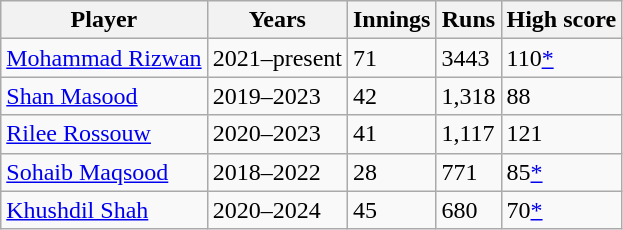<table class="wikitable">
<tr>
<th>Player</th>
<th>Years</th>
<th>Innings</th>
<th>Runs</th>
<th>High score</th>
</tr>
<tr>
<td><a href='#'>Mohammad Rizwan</a></td>
<td>2021–present</td>
<td>71</td>
<td>3443</td>
<td>110<a href='#'>*</a></td>
</tr>
<tr>
<td><a href='#'>Shan Masood</a></td>
<td>2019–2023</td>
<td>42</td>
<td>1,318</td>
<td>88</td>
</tr>
<tr>
<td><a href='#'>Rilee Rossouw</a></td>
<td>2020–2023</td>
<td>41</td>
<td>1,117</td>
<td>121</td>
</tr>
<tr>
<td><a href='#'>Sohaib Maqsood</a></td>
<td>2018–2022</td>
<td>28</td>
<td>771</td>
<td>85<a href='#'>*</a></td>
</tr>
<tr>
<td><a href='#'>Khushdil Shah</a></td>
<td>2020–2024</td>
<td>45</td>
<td>680</td>
<td>70<a href='#'>*</a></td>
</tr>
</table>
